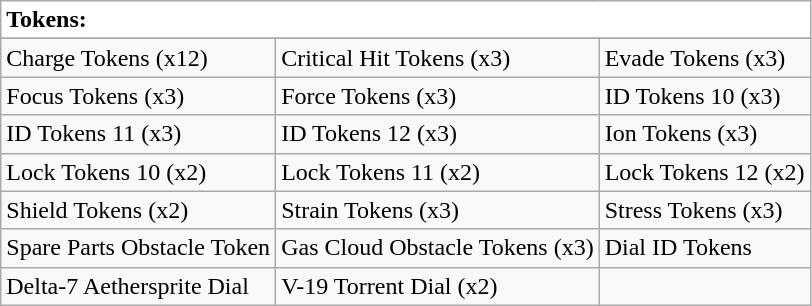<table class="wikitable" style="text-align: left;">
<tr style="background:#ffffff;"color:black;">
<td colspan="3"><strong>Tokens:</strong></td>
</tr>
<tr style="background:#f0f0f0;">
</tr>
<tr>
<td>Charge Tokens (x12)</td>
<td>Critical Hit Tokens (x3)</td>
<td>Evade Tokens (x3)</td>
</tr>
<tr>
<td>Focus Tokens (x3)</td>
<td>Force Tokens (x3)</td>
<td>ID Tokens 10 (x3)</td>
</tr>
<tr>
<td>ID Tokens 11 (x3)</td>
<td>ID Tokens 12 (x3)</td>
<td>Ion Tokens (x3)</td>
</tr>
<tr>
<td>Lock Tokens 10 (x2)</td>
<td>Lock Tokens 11 (x2)</td>
<td>Lock Tokens 12 (x2)</td>
</tr>
<tr>
<td>Shield Tokens (x2)</td>
<td>Strain Tokens (x3)</td>
<td>Stress Tokens (x3)</td>
</tr>
<tr>
<td>Spare Parts Obstacle Token</td>
<td>Gas Cloud Obstacle Tokens (x3)</td>
<td>Dial ID Tokens</td>
</tr>
<tr>
<td>Delta-7 Aethersprite Dial</td>
<td>V-19 Torrent Dial (x2)</td>
<td></td>
</tr>
</table>
